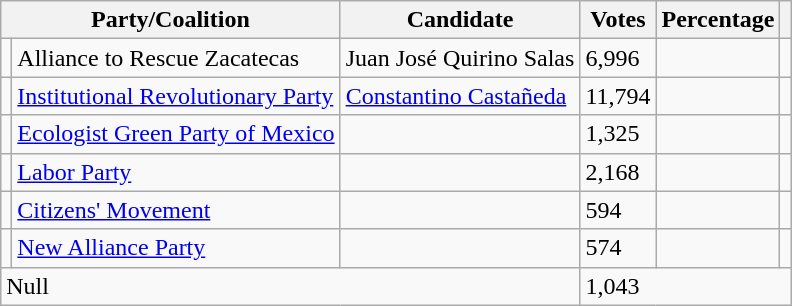<table class="wikitable">
<tr>
<th colspan="2"><strong>Party/Coalition</strong></th>
<th><strong>Candidate</strong></th>
<th><strong>Votes</strong></th>
<th><strong>Percentage</strong></th>
<th></th>
</tr>
<tr>
<td></td>
<td>Alliance to Rescue Zacatecas</td>
<td>Juan José Quirino Salas</td>
<td>6,996</td>
<td></td>
<td></td>
</tr>
<tr>
<td></td>
<td><a href='#'>Institutional Revolutionary Party</a></td>
<td><a href='#'>Constantino Castañeda</a></td>
<td>11,794</td>
<td></td>
<td></td>
</tr>
<tr>
<td></td>
<td><a href='#'>Ecologist Green Party of Mexico</a></td>
<td></td>
<td>1,325</td>
<td></td>
<td></td>
</tr>
<tr>
<td></td>
<td><a href='#'>Labor Party</a></td>
<td></td>
<td>2,168</td>
<td></td>
<td></td>
</tr>
<tr>
<td></td>
<td><a href='#'>Citizens' Movement</a></td>
<td></td>
<td>594</td>
<td></td>
<td></td>
</tr>
<tr>
<td></td>
<td><a href='#'>New Alliance Party</a></td>
<td></td>
<td>574</td>
<td></td>
<td></td>
</tr>
<tr>
<td colspan="3">Null</td>
<td colspan="3">1,043</td>
</tr>
</table>
